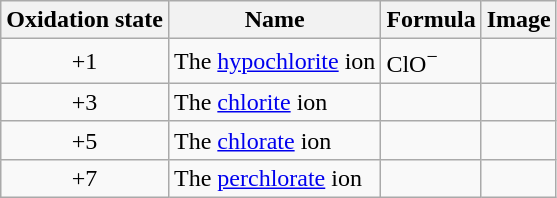<table class="wikitable">
<tr>
<th>Oxidation state</th>
<th>Name</th>
<th>Formula</th>
<th>Image</th>
</tr>
<tr>
<td align=center>+1</td>
<td>The <a href='#'>hypochlorite</a> ion</td>
<td>ClO<sup>−</sup></td>
<td></td>
</tr>
<tr>
<td align=center>+3</td>
<td>The <a href='#'>chlorite</a> ion</td>
<td></td>
<td></td>
</tr>
<tr>
<td align=center>+5</td>
<td>The <a href='#'>chlorate</a> ion</td>
<td></td>
<td></td>
</tr>
<tr>
<td align=center>+7</td>
<td>The <a href='#'>perchlorate</a> ion</td>
<td></td>
<td></td>
</tr>
</table>
